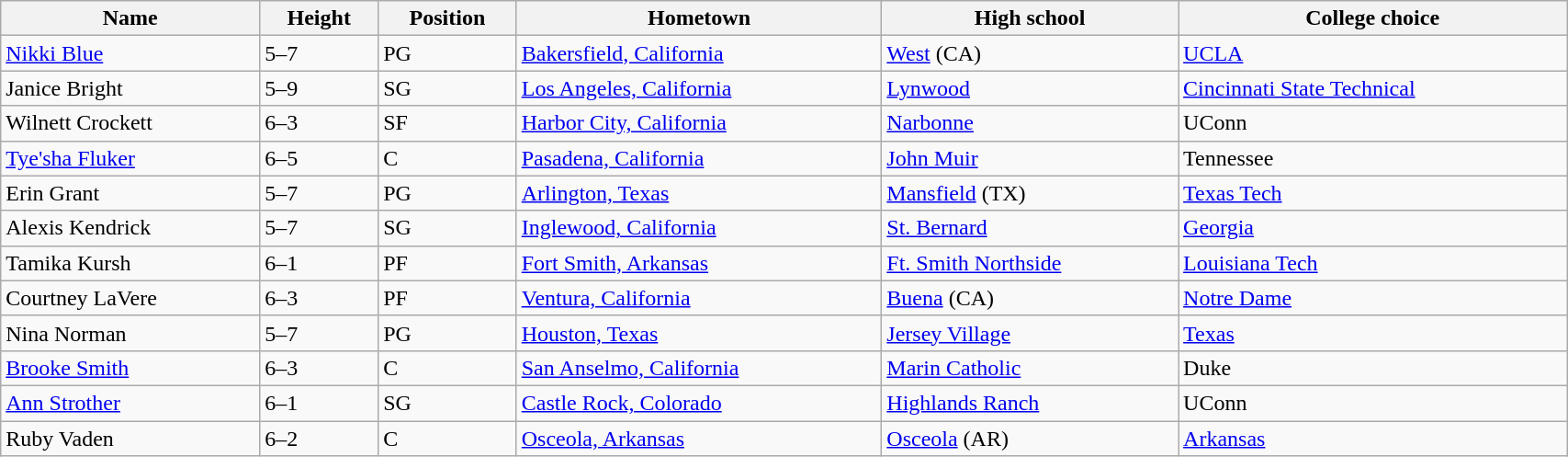<table class="wikitable sortable" style="width: 90%">
<tr>
<th>Name</th>
<th>Height</th>
<th>Position</th>
<th>Hometown</th>
<th>High school</th>
<th>College choice</th>
</tr>
<tr>
<td><a href='#'>Nikki Blue</a></td>
<td>5–7</td>
<td>PG</td>
<td><a href='#'>Bakersfield, California</a></td>
<td><a href='#'>West</a> (CA)</td>
<td><a href='#'>UCLA</a></td>
</tr>
<tr>
<td>Janice Bright</td>
<td>5–9</td>
<td>SG</td>
<td><a href='#'>Los Angeles, California</a></td>
<td><a href='#'>Lynwood</a></td>
<td><a href='#'>Cincinnati State Technical</a></td>
</tr>
<tr>
<td>Wilnett Crockett</td>
<td>6–3</td>
<td>SF</td>
<td><a href='#'>Harbor City, California</a></td>
<td><a href='#'>Narbonne</a></td>
<td>UConn </td>
</tr>
<tr>
<td><a href='#'>Tye'sha Fluker</a></td>
<td>6–5</td>
<td>C</td>
<td><a href='#'>Pasadena, California</a></td>
<td><a href='#'>John Muir</a></td>
<td>Tennessee</td>
</tr>
<tr>
<td>Erin Grant</td>
<td>5–7</td>
<td>PG</td>
<td><a href='#'>Arlington, Texas</a></td>
<td><a href='#'>Mansfield</a> (TX)</td>
<td><a href='#'>Texas Tech</a></td>
</tr>
<tr>
<td>Alexis Kendrick</td>
<td>5–7</td>
<td>SG</td>
<td><a href='#'>Inglewood, California</a></td>
<td><a href='#'>St. Bernard</a></td>
<td><a href='#'>Georgia</a></td>
</tr>
<tr>
<td>Tamika Kursh</td>
<td>6–1</td>
<td>PF</td>
<td><a href='#'>Fort Smith, Arkansas</a></td>
<td><a href='#'>Ft. Smith Northside</a></td>
<td><a href='#'>Louisiana Tech</a></td>
</tr>
<tr>
<td>Courtney LaVere</td>
<td>6–3</td>
<td>PF</td>
<td><a href='#'>Ventura, California</a></td>
<td><a href='#'>Buena</a> (CA)</td>
<td><a href='#'>Notre Dame</a></td>
</tr>
<tr>
<td>Nina Norman</td>
<td>5–7</td>
<td>PG</td>
<td><a href='#'>Houston, Texas</a></td>
<td><a href='#'>Jersey Village</a></td>
<td><a href='#'>Texas</a></td>
</tr>
<tr>
<td><a href='#'>Brooke Smith</a></td>
<td>6–3</td>
<td>C</td>
<td><a href='#'>San Anselmo, California</a></td>
<td><a href='#'>Marin Catholic</a></td>
<td>Duke</td>
</tr>
<tr>
<td><a href='#'>Ann Strother</a></td>
<td>6–1</td>
<td>SG</td>
<td><a href='#'>Castle Rock, Colorado</a></td>
<td><a href='#'>Highlands Ranch</a></td>
<td>UConn</td>
</tr>
<tr>
<td>Ruby Vaden</td>
<td>6–2</td>
<td>C</td>
<td><a href='#'>Osceola, Arkansas</a></td>
<td><a href='#'>Osceola</a> (AR)</td>
<td><a href='#'>Arkansas</a></td>
</tr>
</table>
